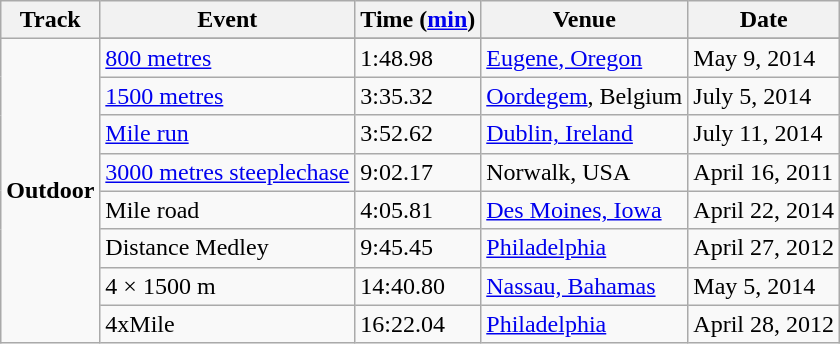<table class="wikitable">
<tr>
<th>Track</th>
<th>Event</th>
<th>Time (<a href='#'>min</a>)</th>
<th>Venue</th>
<th>Date</th>
</tr>
<tr>
<td rowspan=9><strong>Outdoor</strong></td>
</tr>
<tr>
<td><a href='#'>800 metres</a></td>
<td>1:48.98</td>
<td><a href='#'>Eugene, Oregon</a></td>
<td>May 9, 2014</td>
</tr>
<tr>
<td><a href='#'>1500 metres</a></td>
<td>3:35.32</td>
<td><a href='#'>Oordegem</a>, Belgium</td>
<td>July 5, 2014</td>
</tr>
<tr>
<td><a href='#'>Mile run</a></td>
<td>3:52.62</td>
<td><a href='#'>Dublin, Ireland</a></td>
<td>July 11, 2014</td>
</tr>
<tr>
<td><a href='#'>3000 metres steeplechase</a></td>
<td>9:02.17</td>
<td>Norwalk, USA</td>
<td>April 16, 2011</td>
</tr>
<tr>
<td>Mile road</td>
<td>4:05.81</td>
<td><a href='#'>Des Moines, Iowa</a></td>
<td>April 22, 2014</td>
</tr>
<tr>
<td>Distance Medley</td>
<td>9:45.45</td>
<td><a href='#'>Philadelphia</a></td>
<td>April 27, 2012</td>
</tr>
<tr>
<td>4 × 1500 m</td>
<td>14:40.80</td>
<td><a href='#'>Nassau, Bahamas</a></td>
<td>May 5, 2014</td>
</tr>
<tr>
<td>4xMile</td>
<td>16:22.04</td>
<td><a href='#'>Philadelphia</a></td>
<td>April 28, 2012</td>
</tr>
</table>
